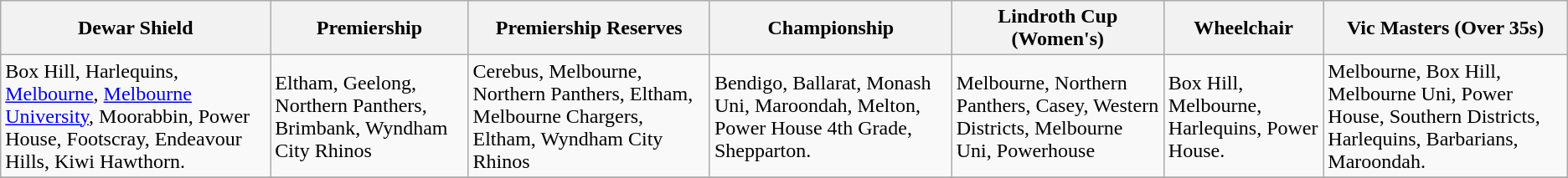<table class="wikitable" border="1">
<tr>
<th>Dewar Shield</th>
<th>Premiership</th>
<th>Premiership Reserves</th>
<th>Championship</th>
<th>Lindroth Cup (Women's)</th>
<th>Wheelchair</th>
<th>Vic Masters (Over 35s)</th>
</tr>
<tr>
<td>Box Hill, Harlequins, <a href='#'>Melbourne</a>, <a href='#'>Melbourne University</a>, Moorabbin, Power House, Footscray, Endeavour Hills, Kiwi Hawthorn.</td>
<td>Eltham, Geelong, Northern Panthers, Brimbank, Wyndham City Rhinos</td>
<td>Cerebus, Melbourne, Northern Panthers, Eltham, Melbourne Chargers, Eltham, Wyndham City Rhinos</td>
<td>Bendigo, Ballarat, Monash Uni, Maroondah, Melton, Power House 4th Grade, Shepparton.</td>
<td>Melbourne, Northern Panthers, Casey, Western Districts, Melbourne Uni, Powerhouse</td>
<td>Box Hill, Melbourne, Harlequins, Power House.</td>
<td>Melbourne, Box Hill, Melbourne Uni, Power House, Southern Districts, Harlequins, Barbarians, Maroondah.</td>
</tr>
<tr>
</tr>
</table>
